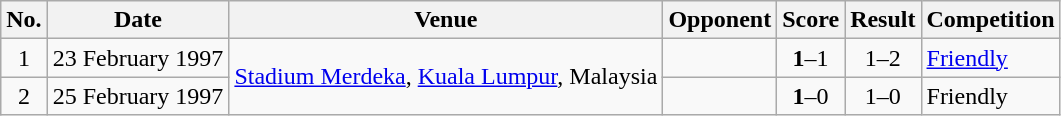<table class="wikitable sortable">
<tr>
<th scope=col>No.</th>
<th scope=col>Date</th>
<th scope=col>Venue</th>
<th scope=col>Opponent</th>
<th scope=col>Score</th>
<th scope=col>Result</th>
<th scope=col>Competition</th>
</tr>
<tr>
<td align=center>1</td>
<td>23 February 1997</td>
<td rowspan=2><a href='#'>Stadium Merdeka</a>, <a href='#'>Kuala Lumpur</a>, Malaysia</td>
<td></td>
<td align=center><strong>1</strong>–1</td>
<td align=center>1–2</td>
<td><a href='#'>Friendly</a></td>
</tr>
<tr>
<td align=center>2</td>
<td>25 February 1997</td>
<td></td>
<td align=center><strong>1</strong>–0</td>
<td align=center>1–0</td>
<td>Friendly</td>
</tr>
</table>
